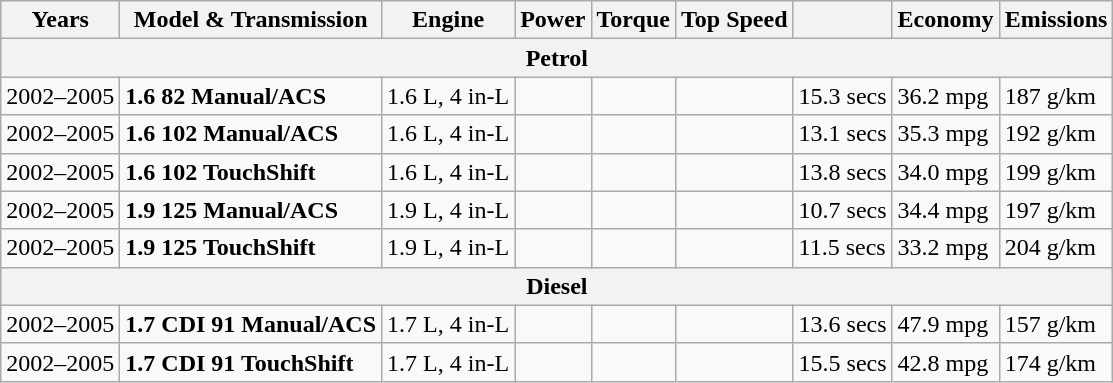<table class="wikitable">
<tr>
<th>Years</th>
<th>Model & Transmission</th>
<th>Engine</th>
<th>Power</th>
<th>Torque</th>
<th>Top Speed</th>
<th></th>
<th>Economy</th>
<th>Emissions</th>
</tr>
<tr>
<th colspan=9>Petrol</th>
</tr>
<tr>
<td>2002–2005</td>
<td><strong>1.6 82 Manual/ACS</strong></td>
<td>1.6 L, 4 in-L</td>
<td></td>
<td></td>
<td></td>
<td>15.3 secs</td>
<td>36.2 mpg</td>
<td>187 g/km</td>
</tr>
<tr>
<td>2002–2005</td>
<td><strong>1.6 102 Manual/ACS</strong></td>
<td>1.6 L, 4 in-L</td>
<td></td>
<td></td>
<td></td>
<td>13.1 secs</td>
<td>35.3 mpg</td>
<td>192 g/km</td>
</tr>
<tr>
<td>2002–2005</td>
<td><strong>1.6 102 TouchShift</strong></td>
<td>1.6 L, 4 in-L</td>
<td></td>
<td></td>
<td></td>
<td>13.8 secs</td>
<td>34.0 mpg</td>
<td>199 g/km</td>
</tr>
<tr>
<td>2002–2005</td>
<td><strong>1.9 125 Manual/ACS</strong></td>
<td>1.9 L, 4 in-L</td>
<td></td>
<td></td>
<td></td>
<td>10.7 secs</td>
<td>34.4 mpg</td>
<td>197 g/km</td>
</tr>
<tr>
<td>2002–2005</td>
<td><strong>1.9 125 TouchShift</strong></td>
<td>1.9 L, 4 in-L</td>
<td></td>
<td></td>
<td></td>
<td>11.5 secs</td>
<td>33.2 mpg</td>
<td>204 g/km</td>
</tr>
<tr>
<th colspan=9>Diesel</th>
</tr>
<tr>
<td>2002–2005</td>
<td><strong>1.7 CDI 91 Manual/ACS</strong></td>
<td>1.7 L, 4 in-L</td>
<td></td>
<td></td>
<td></td>
<td>13.6 secs</td>
<td>47.9 mpg</td>
<td>157 g/km</td>
</tr>
<tr>
<td>2002–2005</td>
<td><strong>1.7 CDI 91 TouchShift</strong></td>
<td>1.7 L, 4 in-L</td>
<td></td>
<td></td>
<td></td>
<td>15.5 secs</td>
<td>42.8 mpg</td>
<td>174 g/km</td>
</tr>
</table>
